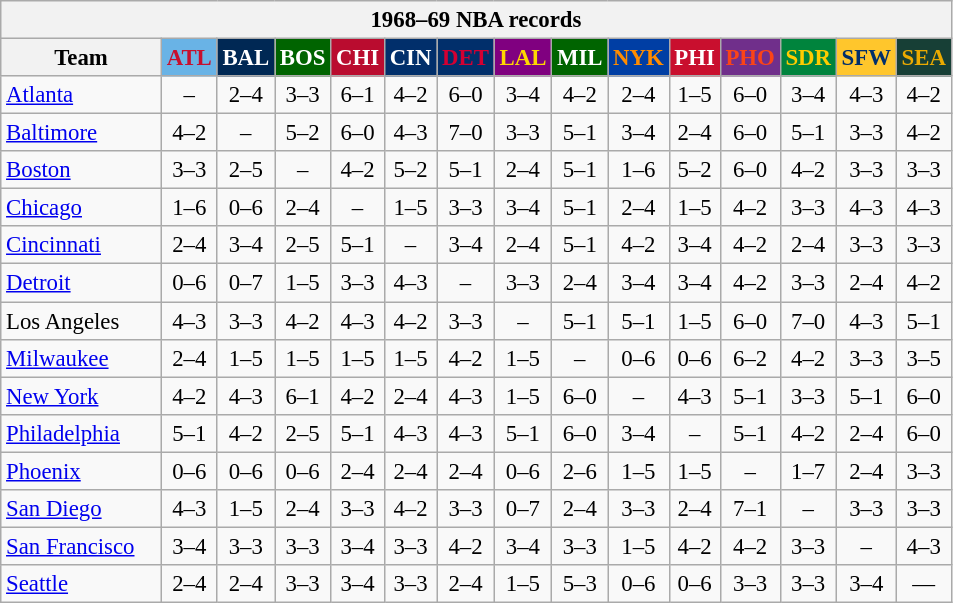<table class="wikitable" style="font-size:95%; text-align:center;">
<tr>
<th colspan=15>1968–69 NBA records</th>
</tr>
<tr>
<th width=100>Team</th>
<th style="background:#69B3E6;color:#C70F2E;width=35">ATL</th>
<th style="background:#002854;color:#FFFFFF;width=35">BAL</th>
<th style="background:#006400;color:#FFFFFF;width=35">BOS</th>
<th style="background:#BA0C2F;color:#FFFFFF;width=35">CHI</th>
<th style="background:#012F6B;color:#FFFFFF;width=35">CIN</th>
<th style="background:#012F6B;color:#D40032;width=35">DET</th>
<th style="background:#800080;color:#FFD700;width=35">LAL</th>
<th style="background:#006400;color:#FFFFFF;width=35">MIL</th>
<th style="background:#003EA4;color:#FF8C00;width=35">NYK</th>
<th style="background:#C90F2E;color:#FFFFFF;width=35">PHI</th>
<th style="background:#702F8B;color:#FA4417;width=35">PHO</th>
<th style="background:#00843D;color:#FFCC00;width=35">SDR</th>
<th style="background:#FFC62C;color:#012F6B;width=35">SFW</th>
<th style="background:#173F36;color:#EBAA00;width=35">SEA</th>
</tr>
<tr>
<td style="text-align:left;"><a href='#'>Atlanta</a></td>
<td>–</td>
<td>2–4</td>
<td>3–3</td>
<td>6–1</td>
<td>4–2</td>
<td>6–0</td>
<td>3–4</td>
<td>4–2</td>
<td>2–4</td>
<td>1–5</td>
<td>6–0</td>
<td>3–4</td>
<td>4–3</td>
<td>4–2</td>
</tr>
<tr>
<td style="text-align:left;"><a href='#'>Baltimore</a></td>
<td>4–2</td>
<td>–</td>
<td>5–2</td>
<td>6–0</td>
<td>4–3</td>
<td>7–0</td>
<td>3–3</td>
<td>5–1</td>
<td>3–4</td>
<td>2–4</td>
<td>6–0</td>
<td>5–1</td>
<td>3–3</td>
<td>4–2</td>
</tr>
<tr>
<td style="text-align:left;"><a href='#'>Boston</a></td>
<td>3–3</td>
<td>2–5</td>
<td>–</td>
<td>4–2</td>
<td>5–2</td>
<td>5–1</td>
<td>2–4</td>
<td>5–1</td>
<td>1–6</td>
<td>5–2</td>
<td>6–0</td>
<td>4–2</td>
<td>3–3</td>
<td>3–3</td>
</tr>
<tr>
<td style="text-align:left;"><a href='#'>Chicago</a></td>
<td>1–6</td>
<td>0–6</td>
<td>2–4</td>
<td>–</td>
<td>1–5</td>
<td>3–3</td>
<td>3–4</td>
<td>5–1</td>
<td>2–4</td>
<td>1–5</td>
<td>4–2</td>
<td>3–3</td>
<td>4–3</td>
<td>4–3</td>
</tr>
<tr>
<td style="text-align:left;"><a href='#'>Cincinnati</a></td>
<td>2–4</td>
<td>3–4</td>
<td>2–5</td>
<td>5–1</td>
<td>–</td>
<td>3–4</td>
<td>2–4</td>
<td>5–1</td>
<td>4–2</td>
<td>3–4</td>
<td>4–2</td>
<td>2–4</td>
<td>3–3</td>
<td>3–3</td>
</tr>
<tr>
<td style="text-align:left;"><a href='#'>Detroit</a></td>
<td>0–6</td>
<td>0–7</td>
<td>1–5</td>
<td>3–3</td>
<td>4–3</td>
<td>–</td>
<td>3–3</td>
<td>2–4</td>
<td>3–4</td>
<td>3–4</td>
<td>4–2</td>
<td>3–3</td>
<td>2–4</td>
<td>4–2</td>
</tr>
<tr>
<td style="text-align:left;">Los Angeles</td>
<td>4–3</td>
<td>3–3</td>
<td>4–2</td>
<td>4–3</td>
<td>4–2</td>
<td>3–3</td>
<td>–</td>
<td>5–1</td>
<td>5–1</td>
<td>1–5</td>
<td>6–0</td>
<td>7–0</td>
<td>4–3</td>
<td>5–1</td>
</tr>
<tr>
<td style="text-align:left;"><a href='#'>Milwaukee</a></td>
<td>2–4</td>
<td>1–5</td>
<td>1–5</td>
<td>1–5</td>
<td>1–5</td>
<td>4–2</td>
<td>1–5</td>
<td>–</td>
<td>0–6</td>
<td>0–6</td>
<td>6–2</td>
<td>4–2</td>
<td>3–3</td>
<td>3–5</td>
</tr>
<tr>
<td style="text-align:left;"><a href='#'>New York</a></td>
<td>4–2</td>
<td>4–3</td>
<td>6–1</td>
<td>4–2</td>
<td>2–4</td>
<td>4–3</td>
<td>1–5</td>
<td>6–0</td>
<td>–</td>
<td>4–3</td>
<td>5–1</td>
<td>3–3</td>
<td>5–1</td>
<td>6–0</td>
</tr>
<tr>
<td style="text-align:left;"><a href='#'>Philadelphia</a></td>
<td>5–1</td>
<td>4–2</td>
<td>2–5</td>
<td>5–1</td>
<td>4–3</td>
<td>4–3</td>
<td>5–1</td>
<td>6–0</td>
<td>3–4</td>
<td>–</td>
<td>5–1</td>
<td>4–2</td>
<td>2–4</td>
<td>6–0</td>
</tr>
<tr>
<td style="text-align:left;"><a href='#'>Phoenix</a></td>
<td>0–6</td>
<td>0–6</td>
<td>0–6</td>
<td>2–4</td>
<td>2–4</td>
<td>2–4</td>
<td>0–6</td>
<td>2–6</td>
<td>1–5</td>
<td>1–5</td>
<td>–</td>
<td>1–7</td>
<td>2–4</td>
<td>3–3</td>
</tr>
<tr>
<td style="text-align:left;"><a href='#'>San Diego</a></td>
<td>4–3</td>
<td>1–5</td>
<td>2–4</td>
<td>3–3</td>
<td>4–2</td>
<td>3–3</td>
<td>0–7</td>
<td>2–4</td>
<td>3–3</td>
<td>2–4</td>
<td>7–1</td>
<td>–</td>
<td>3–3</td>
<td>3–3</td>
</tr>
<tr>
<td style="text-align:left;"><a href='#'>San Francisco</a></td>
<td>3–4</td>
<td>3–3</td>
<td>3–3</td>
<td>3–4</td>
<td>3–3</td>
<td>4–2</td>
<td>3–4</td>
<td>3–3</td>
<td>1–5</td>
<td>4–2</td>
<td>4–2</td>
<td>3–3</td>
<td>–</td>
<td>4–3</td>
</tr>
<tr>
<td style="text-align:left;"><a href='#'>Seattle</a></td>
<td>2–4</td>
<td>2–4</td>
<td>3–3</td>
<td>3–4</td>
<td>3–3</td>
<td>2–4</td>
<td>1–5</td>
<td>5–3</td>
<td>0–6</td>
<td>0–6</td>
<td>3–3</td>
<td>3–3</td>
<td>3–4</td>
<td>—</td>
</tr>
</table>
